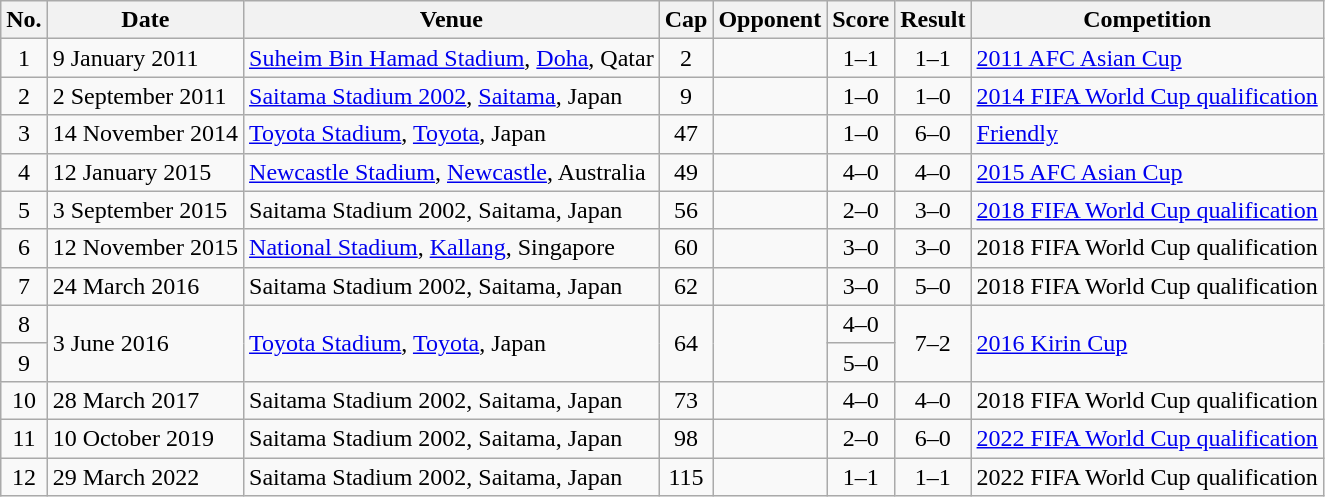<table class="wikitable sortable">
<tr>
<th scope="col">No.</th>
<th scope="col" data-sort-type="date">Date</th>
<th scope="col">Venue</th>
<th scope="col">Cap</th>
<th scope="col">Opponent</th>
<th scope="col">Score</th>
<th scope="col">Result</th>
<th scope="col">Competition</th>
</tr>
<tr>
<td align="center">1</td>
<td>9 January 2011</td>
<td><a href='#'>Suheim Bin Hamad Stadium</a>, <a href='#'>Doha</a>, Qatar</td>
<td align="center">2</td>
<td></td>
<td align="center">1–1</td>
<td align="center">1–1</td>
<td><a href='#'>2011 AFC Asian Cup</a></td>
</tr>
<tr>
<td align="center">2</td>
<td>2 September 2011</td>
<td><a href='#'>Saitama Stadium 2002</a>, <a href='#'>Saitama</a>, Japan</td>
<td align="center">9</td>
<td></td>
<td align="center">1–0</td>
<td align="center">1–0</td>
<td><a href='#'>2014 FIFA World Cup qualification</a></td>
</tr>
<tr>
<td align="center">3</td>
<td>14 November 2014</td>
<td><a href='#'>Toyota Stadium</a>, <a href='#'>Toyota</a>, Japan</td>
<td align="center">47</td>
<td></td>
<td align="center">1–0</td>
<td align="center">6–0</td>
<td><a href='#'>Friendly</a></td>
</tr>
<tr>
<td align="center">4</td>
<td>12 January 2015</td>
<td><a href='#'>Newcastle Stadium</a>, <a href='#'>Newcastle</a>, Australia</td>
<td align="center">49</td>
<td></td>
<td align="center">4–0</td>
<td align="center">4–0</td>
<td><a href='#'>2015 AFC Asian Cup</a></td>
</tr>
<tr>
<td align="center">5</td>
<td>3 September 2015</td>
<td>Saitama Stadium 2002, Saitama, Japan</td>
<td align="center">56</td>
<td></td>
<td align="center">2–0</td>
<td align="center">3–0</td>
<td><a href='#'>2018 FIFA World Cup qualification</a></td>
</tr>
<tr>
<td align="center">6</td>
<td>12 November 2015</td>
<td><a href='#'>National Stadium</a>, <a href='#'>Kallang</a>, Singapore</td>
<td align="center">60</td>
<td></td>
<td align="center">3–0</td>
<td align="center">3–0</td>
<td>2018 FIFA World Cup qualification</td>
</tr>
<tr>
<td align="center">7</td>
<td>24 March 2016</td>
<td>Saitama Stadium 2002, Saitama, Japan</td>
<td align="center">62</td>
<td></td>
<td align="center">3–0</td>
<td align="center">5–0</td>
<td>2018 FIFA World Cup qualification</td>
</tr>
<tr>
<td align="center">8</td>
<td rowspan="2">3 June 2016</td>
<td rowspan="2"><a href='#'>Toyota Stadium</a>, <a href='#'>Toyota</a>, Japan</td>
<td rowspan=2 align="center">64</td>
<td rowspan="2"></td>
<td align="center">4–0</td>
<td rowspan="2" align="center">7–2</td>
<td rowspan="2"><a href='#'>2016 Kirin Cup</a></td>
</tr>
<tr>
<td align="center">9</td>
<td align="center">5–0</td>
</tr>
<tr>
<td align="center">10</td>
<td>28 March 2017</td>
<td>Saitama Stadium 2002, Saitama, Japan</td>
<td align="center">73</td>
<td></td>
<td align="center">4–0</td>
<td align="center">4–0</td>
<td>2018 FIFA World Cup qualification</td>
</tr>
<tr>
<td align="center">11</td>
<td>10 October 2019</td>
<td>Saitama Stadium 2002, Saitama, Japan</td>
<td align="center">98</td>
<td></td>
<td align="center">2–0</td>
<td align="center">6–0</td>
<td><a href='#'>2022 FIFA World Cup qualification</a></td>
</tr>
<tr>
<td align="center">12</td>
<td>29 March 2022</td>
<td>Saitama Stadium 2002, Saitama, Japan</td>
<td align="center">115</td>
<td></td>
<td align="center">1–1</td>
<td align="center">1–1</td>
<td>2022 FIFA World Cup qualification</td>
</tr>
</table>
